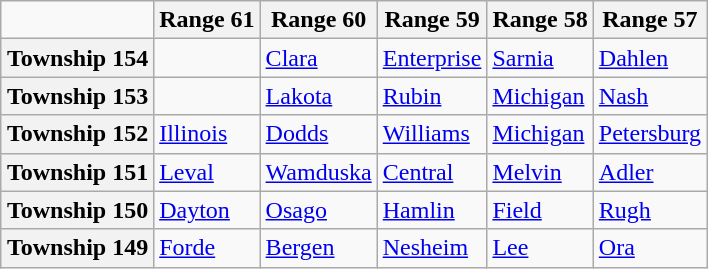<table class="wikitable" style="margin-left: auto; margin-right: auto; border: none;">
<tr>
<td></td>
<th scope="col">Range 61</th>
<th scope="col">Range 60</th>
<th scope="col">Range 59</th>
<th scope="col">Range 58</th>
<th scope="col">Range 57</th>
</tr>
<tr>
<th scope="col">Township 154</th>
<td> </td>
<td><a href='#'>Clara</a></td>
<td><a href='#'>Enterprise</a></td>
<td><a href='#'>Sarnia</a></td>
<td><a href='#'>Dahlen</a></td>
</tr>
<tr>
<th scope="col">Township 153</th>
<td> </td>
<td><a href='#'>Lakota</a></td>
<td><a href='#'>Rubin</a></td>
<td><a href='#'>Michigan</a></td>
<td><a href='#'>Nash</a></td>
</tr>
<tr>
<th scope="col">Township 152</th>
<td><a href='#'>Illinois</a></td>
<td><a href='#'>Dodds</a></td>
<td><a href='#'>Williams</a></td>
<td><a href='#'>Michigan</a></td>
<td><a href='#'>Petersburg</a></td>
</tr>
<tr>
<th scope="col">Township 151</th>
<td><a href='#'>Leval</a></td>
<td><a href='#'>Wamduska</a></td>
<td><a href='#'>Central</a></td>
<td><a href='#'>Melvin</a></td>
<td><a href='#'>Adler</a></td>
</tr>
<tr>
<th scope="col">Township 150</th>
<td><a href='#'>Dayton</a></td>
<td><a href='#'>Osago</a></td>
<td><a href='#'>Hamlin</a></td>
<td><a href='#'>Field</a></td>
<td><a href='#'>Rugh</a></td>
</tr>
<tr>
<th scope="col">Township 149</th>
<td><a href='#'>Forde</a></td>
<td><a href='#'>Bergen</a></td>
<td><a href='#'>Nesheim</a></td>
<td><a href='#'>Lee</a></td>
<td><a href='#'>Ora</a></td>
</tr>
</table>
